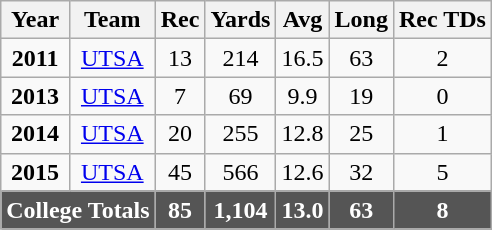<table class="wikitable" style="text-align:center;">
<tr>
<th>Year</th>
<th>Team</th>
<th>Rec</th>
<th>Yards</th>
<th>Avg</th>
<th>Long</th>
<th>Rec TDs</th>
</tr>
<tr>
<td><strong>2011</strong></td>
<td><a href='#'>UTSA</a></td>
<td>13</td>
<td>214</td>
<td>16.5</td>
<td>63</td>
<td>2</td>
</tr>
<tr>
<td><strong>2013</strong></td>
<td><a href='#'>UTSA</a></td>
<td>7</td>
<td>69</td>
<td>9.9</td>
<td>19</td>
<td>0</td>
</tr>
<tr>
<td><strong>2014</strong></td>
<td><a href='#'>UTSA</a></td>
<td>20</td>
<td>255</td>
<td>12.8</td>
<td>25</td>
<td>1</td>
</tr>
<tr>
<td><strong>2015</strong></td>
<td><a href='#'>UTSA</a></td>
<td>45</td>
<td>566</td>
<td>12.6</td>
<td>32</td>
<td>5</td>
</tr>
<tr style="background:#555; font-weight:bold; color:white;">
<td colspan=2>College Totals</td>
<td>85</td>
<td>1,104</td>
<td>13.0</td>
<td>63</td>
<td>8</td>
</tr>
</table>
